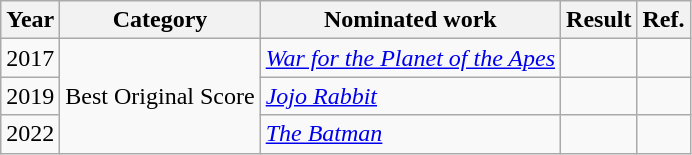<table class="wikitable">
<tr>
<th>Year</th>
<th>Category</th>
<th>Nominated work</th>
<th>Result</th>
<th>Ref.</th>
</tr>
<tr>
<td>2017</td>
<td rowspan="3">Best Original Score</td>
<td><em><a href='#'>War for the Planet of the Apes</a></em></td>
<td></td>
<td align="center"></td>
</tr>
<tr>
<td>2019</td>
<td><em><a href='#'>Jojo Rabbit</a></em></td>
<td></td>
<td align="center"></td>
</tr>
<tr>
<td>2022</td>
<td><em><a href='#'>The Batman</a></em></td>
<td></td>
<td align="center"></td>
</tr>
</table>
